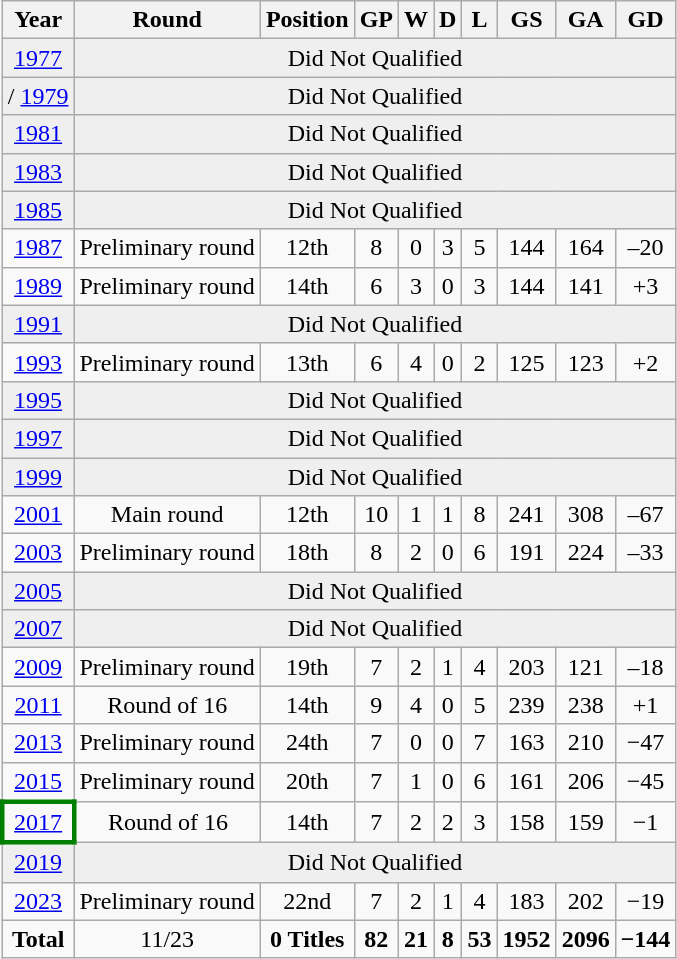<table class="wikitable" style="text-align: center;">
<tr>
<th>Year</th>
<th>Round</th>
<th>Position</th>
<th>GP</th>
<th>W</th>
<th>D</th>
<th>L</th>
<th>GS</th>
<th>GA</th>
<th>GD</th>
</tr>
<tr bgcolor="efefef">
<td> <a href='#'>1977</a></td>
<td colspan=9 align=center>Did Not Qualified</td>
</tr>
<tr bgcolor="efefef">
<td> /  <a href='#'>1979</a></td>
<td colspan=9 align=center>Did Not Qualified</td>
</tr>
<tr bgcolor="efefef">
<td> <a href='#'>1981</a></td>
<td colspan=9 align=center>Did Not Qualified</td>
</tr>
<tr bgcolor="efefef">
<td> <a href='#'>1983</a></td>
<td colspan=9 align=center>Did Not Qualified</td>
</tr>
<tr bgcolor="efefef">
<td> <a href='#'>1985</a></td>
<td colspan=9 align=center>Did Not Qualified</td>
</tr>
<tr>
<td> <a href='#'>1987</a></td>
<td>Preliminary round</td>
<td>12th</td>
<td>8</td>
<td>0</td>
<td>3</td>
<td>5</td>
<td>144</td>
<td>164</td>
<td>–20</td>
</tr>
<tr>
<td> <a href='#'>1989</a></td>
<td>Preliminary round</td>
<td>14th</td>
<td>6</td>
<td>3</td>
<td>0</td>
<td>3</td>
<td>144</td>
<td>141</td>
<td>+3</td>
</tr>
<tr bgcolor="efefef">
<td> <a href='#'>1991</a></td>
<td colspan=9 align=center>Did Not Qualified</td>
</tr>
<tr>
<td> <a href='#'>1993</a></td>
<td>Preliminary round</td>
<td>13th</td>
<td>6</td>
<td>4</td>
<td>0</td>
<td>2</td>
<td>125</td>
<td>123</td>
<td>+2</td>
</tr>
<tr bgcolor="efefef">
<td> <a href='#'>1995</a></td>
<td colspan=9 align=center>Did Not Qualified</td>
</tr>
<tr bgcolor="efefef">
<td> <a href='#'>1997</a></td>
<td colspan=9 align=center>Did Not Qualified</td>
</tr>
<tr bgcolor="efefef">
<td> <a href='#'>1999</a></td>
<td colspan=9 align=center>Did Not Qualified</td>
</tr>
<tr>
<td> <a href='#'>2001</a></td>
<td>Main round</td>
<td>12th</td>
<td>10</td>
<td>1</td>
<td>1</td>
<td>8</td>
<td>241</td>
<td>308</td>
<td>–67</td>
</tr>
<tr>
<td> <a href='#'>2003</a></td>
<td>Preliminary round</td>
<td>18th</td>
<td>8</td>
<td>2</td>
<td>0</td>
<td>6</td>
<td>191</td>
<td>224</td>
<td>–33</td>
</tr>
<tr bgcolor="efefef">
<td> <a href='#'>2005</a></td>
<td colspan=9 align=center>Did Not Qualified</td>
</tr>
<tr bgcolor="efefef">
<td> <a href='#'>2007</a></td>
<td colspan=9 align=center>Did Not Qualified</td>
</tr>
<tr>
<td> <a href='#'>2009</a></td>
<td>Preliminary round</td>
<td>19th</td>
<td>7</td>
<td>2</td>
<td>1</td>
<td>4</td>
<td>203</td>
<td>121</td>
<td>–18</td>
</tr>
<tr>
<td> <a href='#'>2011</a></td>
<td>Round of 16</td>
<td>14th</td>
<td>9</td>
<td>4</td>
<td>0</td>
<td>5</td>
<td>239</td>
<td>238</td>
<td>+1</td>
</tr>
<tr>
<td> <a href='#'>2013</a></td>
<td>Preliminary round</td>
<td>24th</td>
<td>7</td>
<td>0</td>
<td>0</td>
<td>7</td>
<td>163</td>
<td>210</td>
<td>−47</td>
</tr>
<tr>
<td> <a href='#'>2015</a></td>
<td>Preliminary round</td>
<td>20th</td>
<td>7</td>
<td>1</td>
<td>0</td>
<td>6</td>
<td>161</td>
<td>206</td>
<td>−45</td>
</tr>
<tr>
<td style="border: 3px solid green"> <a href='#'>2017</a></td>
<td>Round of 16</td>
<td>14th</td>
<td>7</td>
<td>2</td>
<td>2</td>
<td>3</td>
<td>158</td>
<td>159</td>
<td>−1</td>
</tr>
<tr bgcolor="efefef">
<td> <a href='#'>2019</a></td>
<td colspan=9 align=center>Did Not Qualified</td>
</tr>
<tr>
<td>  <a href='#'>2023</a></td>
<td>Preliminary round</td>
<td>22nd</td>
<td>7</td>
<td>2</td>
<td>1</td>
<td>4</td>
<td>183</td>
<td>202</td>
<td>−19</td>
</tr>
<tr>
<td><strong>Total</strong></td>
<td>11/23</td>
<td><strong>0 Titles</strong></td>
<td><strong>82</strong></td>
<td><strong>21</strong></td>
<td><strong>8</strong></td>
<td><strong>53</strong></td>
<td><strong>1952</strong></td>
<td><strong>2096</strong></td>
<td><strong>−144</strong></td>
</tr>
</table>
